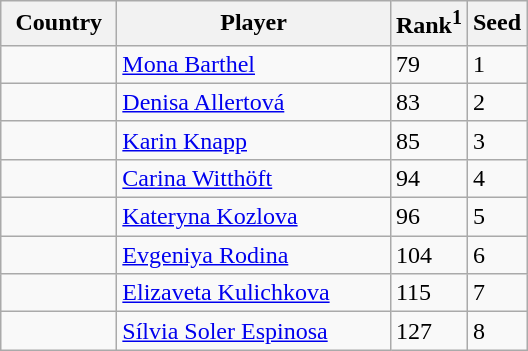<table class="sortable wikitable">
<tr>
<th width="70">Country</th>
<th width="175">Player</th>
<th>Rank<sup>1</sup></th>
<th>Seed</th>
</tr>
<tr>
<td></td>
<td><a href='#'>Mona Barthel</a></td>
<td>79</td>
<td>1</td>
</tr>
<tr>
<td></td>
<td><a href='#'>Denisa Allertová</a></td>
<td>83</td>
<td>2</td>
</tr>
<tr>
<td></td>
<td><a href='#'>Karin Knapp</a></td>
<td>85</td>
<td>3</td>
</tr>
<tr>
<td></td>
<td><a href='#'>Carina Witthöft</a></td>
<td>94</td>
<td>4</td>
</tr>
<tr>
<td></td>
<td><a href='#'>Kateryna Kozlova</a></td>
<td>96</td>
<td>5</td>
</tr>
<tr>
<td></td>
<td><a href='#'>Evgeniya Rodina</a></td>
<td>104</td>
<td>6</td>
</tr>
<tr>
<td></td>
<td><a href='#'>Elizaveta Kulichkova</a></td>
<td>115</td>
<td>7</td>
</tr>
<tr>
<td></td>
<td><a href='#'>Sílvia Soler Espinosa</a></td>
<td>127</td>
<td>8</td>
</tr>
</table>
